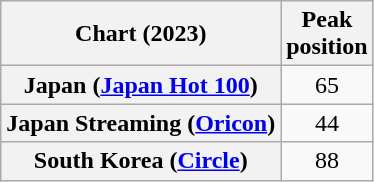<table class="wikitable plainrowheaders sortable" style="text-align:center">
<tr>
<th scope="col">Chart (2023)</th>
<th scope="col">Peak<br>position</th>
</tr>
<tr>
<th scope="row">Japan (<a href='#'>Japan Hot 100</a>)</th>
<td>65</td>
</tr>
<tr>
<th scope="row">Japan Streaming (<a href='#'>Oricon</a>)</th>
<td>44</td>
</tr>
<tr>
<th scope="row">South Korea (<a href='#'>Circle</a>)</th>
<td>88</td>
</tr>
</table>
